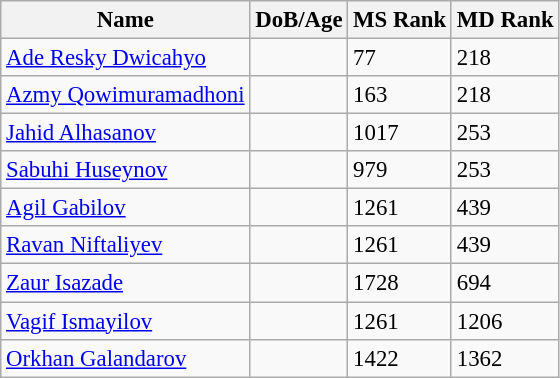<table class="wikitable" style="text-align: left; font-size:95%;">
<tr>
<th>Name</th>
<th>DoB/Age</th>
<th>MS Rank</th>
<th>MD Rank</th>
</tr>
<tr>
<td><a href='#'>Ade Resky Dwicahyo</a></td>
<td></td>
<td>77</td>
<td>218</td>
</tr>
<tr>
<td><a href='#'>Azmy Qowimuramadhoni</a></td>
<td></td>
<td>163</td>
<td>218</td>
</tr>
<tr>
<td><a href='#'>Jahid Alhasanov</a></td>
<td></td>
<td>1017</td>
<td>253</td>
</tr>
<tr>
<td><a href='#'>Sabuhi Huseynov</a></td>
<td></td>
<td>979</td>
<td>253</td>
</tr>
<tr>
<td><a href='#'>Agil Gabilov</a></td>
<td></td>
<td>1261</td>
<td>439</td>
</tr>
<tr>
<td><a href='#'>Ravan Niftaliyev</a></td>
<td></td>
<td>1261</td>
<td>439</td>
</tr>
<tr>
<td><a href='#'>Zaur Isazade</a></td>
<td></td>
<td>1728</td>
<td>694</td>
</tr>
<tr>
<td><a href='#'>Vagif Ismayilov</a></td>
<td></td>
<td>1261</td>
<td>1206</td>
</tr>
<tr>
<td><a href='#'>Orkhan Galandarov</a></td>
<td></td>
<td>1422</td>
<td>1362</td>
</tr>
</table>
